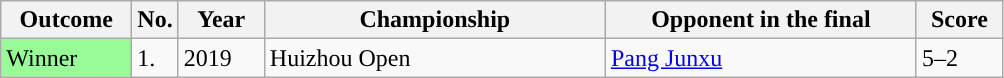<table class="wikitable sortable">
<tr>
<th style="width:80px;">Outcome</th>
<th style="width:20px;">No.</th>
<th style="width:50px;">Year</th>
<th style="width:220px;">Championship</th>
<th style="width:200px;">Opponent in the final</th>
<th style="width:50px;">Score</th>
</tr>
<tr>
<td style="background:#98FB98">Winner</td>
<td>1.</td>
<td>2019</td>
<td>Huizhou Open</td>
<td> <a href='#'>Pang Junxu</a></td>
<td>5–2</td>
</tr>
</table>
